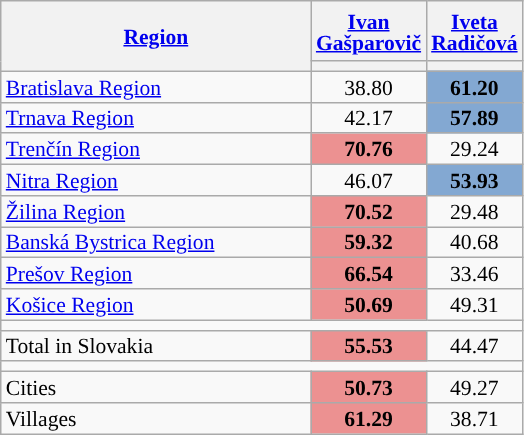<table class="wikitable sortable" style="text-align:center;font-size:90%;line-height:14px">
<tr style="height:40px;">
<th style="width:200px;" rowspan="2"><a href='#'>Region</a></th>
<th style="width:40px;"><a href='#'>Ivan Gašparovič</a></th>
<th style="width:40px;"><a href='#'>Iveta Radičová</a></th>
</tr>
<tr>
<th style="background:"></th>
<th style="background:"></th>
</tr>
<tr>
<td align="left"><a href='#'>Bratislava Region</a></td>
<td>38.80</td>
<td style="background:#83a8d2;"><strong>61.20</strong></td>
</tr>
<tr>
<td align="left"><a href='#'>Trnava Region</a></td>
<td>42.17</td>
<td style="background:#83a8d2;"><strong>57.89</strong></td>
</tr>
<tr>
<td align="left"><a href='#'>Trenčín Region</a></td>
<td style="background:#ec9191;"><strong>70.76</strong></td>
<td>29.24</td>
</tr>
<tr>
<td align="left"><a href='#'>Nitra Region</a></td>
<td>46.07</td>
<td style="background:#83a8d2;"><strong>53.93</strong></td>
</tr>
<tr>
<td align="left"><a href='#'>Žilina Region</a></td>
<td style="background:#ec9191"><strong>70.52</strong></td>
<td>29.48</td>
</tr>
<tr>
<td align="left"><a href='#'>Banská Bystrica Region</a></td>
<td style="background:#ec9191;"><strong>59.32</strong></td>
<td>40.68</td>
</tr>
<tr>
<td align="left"><a href='#'>Prešov Region</a></td>
<td style="background:#ec9191;"><strong>66.54</strong></td>
<td>33.46</td>
</tr>
<tr>
<td align="left"><a href='#'>Košice Region</a></td>
<td style="background:#ec9191;"><strong>50.69</strong></td>
<td>49.31</td>
</tr>
<tr>
<td colspan=10></td>
</tr>
<tr>
<td align="left">Total in Slovakia</td>
<td style="background:#ec9191;"><strong>55.53</strong></td>
<td>44.47</td>
</tr>
<tr>
<td colspan=10></td>
</tr>
<tr>
<td align="left">Cities</td>
<td style="background:#ec9191;"><strong>50.73</strong></td>
<td>49.27</td>
</tr>
<tr>
<td align="left">Villages</td>
<td style="background:#ec9191;"><strong>61.29</strong></td>
<td>38.71</td>
</tr>
</table>
